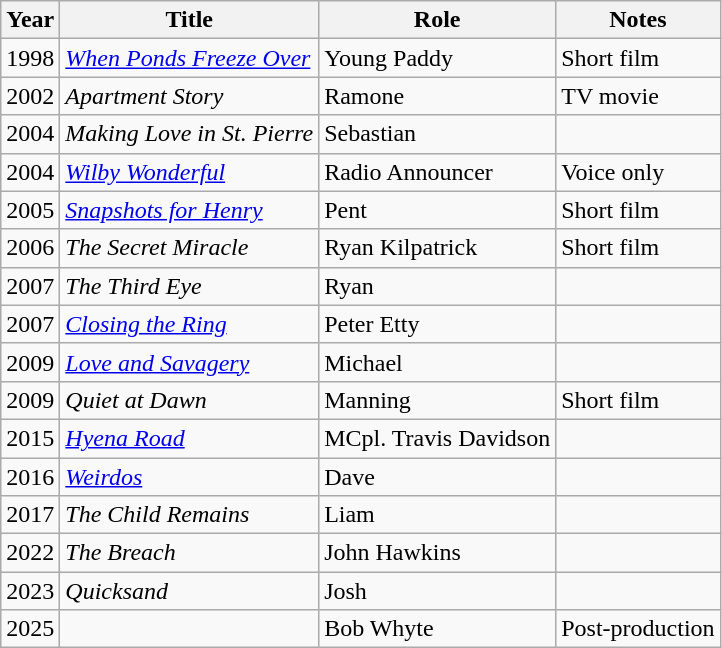<table class="wikitable sortable">
<tr>
<th>Year</th>
<th>Title</th>
<th>Role</th>
<th class="unsortable">Notes</th>
</tr>
<tr>
<td>1998</td>
<td><em><a href='#'>When Ponds Freeze Over</a></em></td>
<td>Young Paddy</td>
<td>Short film</td>
</tr>
<tr>
<td>2002</td>
<td><em>Apartment Story</em></td>
<td>Ramone</td>
<td>TV movie</td>
</tr>
<tr>
<td>2004</td>
<td><em>Making Love in St. Pierre</em></td>
<td>Sebastian</td>
<td></td>
</tr>
<tr>
<td>2004</td>
<td><em><a href='#'>Wilby Wonderful</a></em></td>
<td>Radio Announcer</td>
<td>Voice only</td>
</tr>
<tr>
<td>2005</td>
<td><em><a href='#'>Snapshots for Henry</a></em></td>
<td>Pent</td>
<td>Short film</td>
</tr>
<tr>
<td>2006</td>
<td data-sort-value="Secret Miracle, The"><em>The Secret Miracle</em></td>
<td>Ryan Kilpatrick</td>
<td>Short film</td>
</tr>
<tr>
<td>2007</td>
<td data-sort-value="Third Eye, The"><em>The Third Eye</em></td>
<td>Ryan</td>
<td></td>
</tr>
<tr>
<td>2007</td>
<td><em><a href='#'>Closing the Ring</a></em></td>
<td>Peter Etty</td>
<td></td>
</tr>
<tr>
<td>2009</td>
<td><em><a href='#'>Love and Savagery</a></em></td>
<td>Michael</td>
<td></td>
</tr>
<tr>
<td>2009</td>
<td><em>Quiet at Dawn</em></td>
<td>Manning</td>
<td>Short film</td>
</tr>
<tr>
<td>2015</td>
<td><em><a href='#'>Hyena Road</a></em></td>
<td>MCpl. Travis Davidson</td>
<td></td>
</tr>
<tr>
<td>2016</td>
<td><em><a href='#'>Weirdos</a></em></td>
<td>Dave</td>
<td></td>
</tr>
<tr>
<td>2017</td>
<td data-sort-value="Child Remains, The"><em>The Child Remains</em></td>
<td>Liam</td>
<td></td>
</tr>
<tr>
<td>2022</td>
<td data-sort-value="Breach, The"><em>The Breach</em></td>
<td>John Hawkins</td>
<td></td>
</tr>
<tr>
<td>2023</td>
<td><em>Quicksand</em></td>
<td>Josh</td>
<td></td>
</tr>
<tr>
<td>2025</td>
<td></td>
<td>Bob Whyte</td>
<td>Post-production</td>
</tr>
</table>
